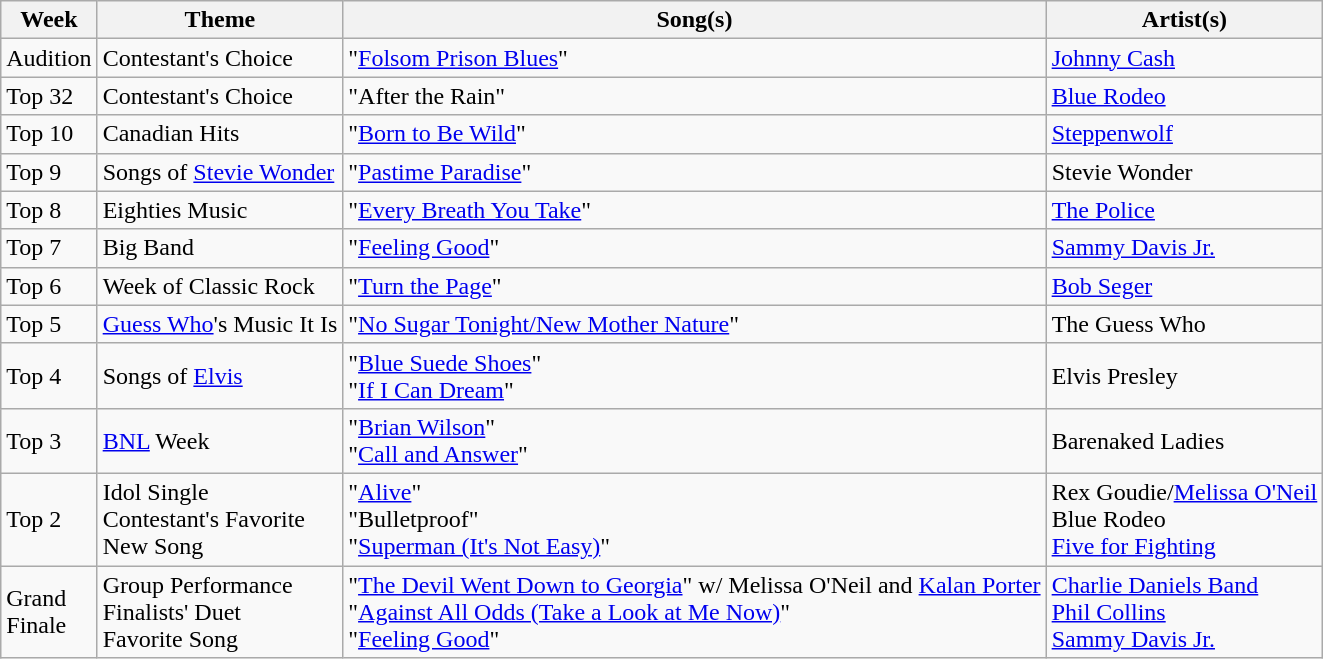<table class="wikitable">
<tr>
<th>Week</th>
<th>Theme</th>
<th>Song(s)</th>
<th>Artist(s)</th>
</tr>
<tr>
<td>Audition</td>
<td>Contestant's Choice</td>
<td>"<a href='#'>Folsom Prison Blues</a>"</td>
<td><a href='#'>Johnny Cash</a></td>
</tr>
<tr>
<td>Top 32</td>
<td>Contestant's Choice</td>
<td>"After the Rain"</td>
<td><a href='#'>Blue Rodeo</a></td>
</tr>
<tr>
<td>Top 10</td>
<td>Canadian Hits</td>
<td>"<a href='#'>Born to Be Wild</a>"</td>
<td><a href='#'>Steppenwolf</a></td>
</tr>
<tr>
<td>Top 9</td>
<td>Songs of <a href='#'>Stevie Wonder</a></td>
<td>"<a href='#'>Pastime Paradise</a>"</td>
<td>Stevie Wonder</td>
</tr>
<tr>
<td>Top 8</td>
<td>Eighties Music</td>
<td>"<a href='#'>Every Breath You Take</a>"</td>
<td><a href='#'>The Police</a></td>
</tr>
<tr>
<td>Top 7</td>
<td>Big Band</td>
<td>"<a href='#'>Feeling Good</a>"</td>
<td><a href='#'>Sammy Davis Jr.</a></td>
</tr>
<tr>
<td>Top 6</td>
<td>Week of Classic Rock</td>
<td>"<a href='#'>Turn the Page</a>"</td>
<td><a href='#'>Bob Seger</a></td>
</tr>
<tr>
<td>Top 5</td>
<td><a href='#'>Guess Who</a>'s Music It Is</td>
<td>"<a href='#'>No Sugar Tonight/New Mother Nature</a>"</td>
<td>The Guess Who</td>
</tr>
<tr>
<td>Top 4</td>
<td>Songs of <a href='#'>Elvis</a></td>
<td>"<a href='#'>Blue Suede Shoes</a>"<br>"<a href='#'>If I Can Dream</a>"</td>
<td>Elvis Presley</td>
</tr>
<tr>
<td>Top 3</td>
<td><a href='#'>BNL</a> Week</td>
<td>"<a href='#'>Brian Wilson</a>"<br>"<a href='#'>Call and Answer</a>"</td>
<td>Barenaked Ladies</td>
</tr>
<tr>
<td>Top 2</td>
<td>Idol Single<br>Contestant's Favorite<br>New Song</td>
<td>"<a href='#'>Alive</a>"<br>"Bulletproof"<br>"<a href='#'>Superman (It's Not Easy)</a>"</td>
<td>Rex Goudie/<a href='#'>Melissa O'Neil</a><br>Blue Rodeo<br><a href='#'>Five for Fighting</a></td>
</tr>
<tr>
<td>Grand<br>Finale</td>
<td>Group Performance<br>Finalists' Duet<br>Favorite Song</td>
<td>"<a href='#'>The Devil Went Down to Georgia</a>" w/ Melissa O'Neil and <a href='#'>Kalan Porter</a><br>"<a href='#'>Against All Odds (Take a Look at Me Now)</a>"<br>"<a href='#'>Feeling Good</a>"</td>
<td><a href='#'>Charlie Daniels Band</a><br><a href='#'>Phil Collins</a><br><a href='#'>Sammy Davis Jr.</a></td>
</tr>
</table>
